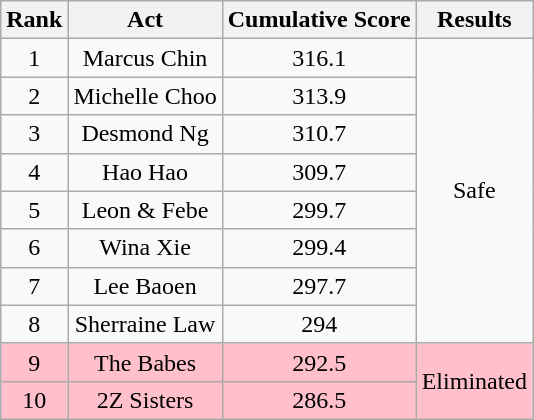<table class="wikitable plainrowheaders" style="text-align:center;">
<tr>
<th scope="col">Rank</th>
<th scope="col">Act</th>
<th scope="col">Cumulative Score</th>
<th scope="col">Results</th>
</tr>
<tr>
<td>1</td>
<td>Marcus Chin</td>
<td>316.1</td>
<td rowspan="8">Safe</td>
</tr>
<tr>
<td>2</td>
<td>Michelle Choo</td>
<td>313.9</td>
</tr>
<tr>
<td>3</td>
<td>Desmond Ng</td>
<td>310.7</td>
</tr>
<tr>
<td>4</td>
<td>Hao Hao</td>
<td>309.7</td>
</tr>
<tr>
<td>5</td>
<td>Leon & Febe</td>
<td>299.7</td>
</tr>
<tr>
<td>6</td>
<td>Wina Xie</td>
<td>299.4</td>
</tr>
<tr>
<td>7</td>
<td>Lee Baoen</td>
<td>297.7</td>
</tr>
<tr>
<td>8</td>
<td>Sherraine Law</td>
<td>294</td>
</tr>
<tr style="background:pink;">
<td>9</td>
<td>The Babes</td>
<td>292.5</td>
<td rowspan="2">Eliminated</td>
</tr>
<tr style="background:pink;">
<td>10</td>
<td>2Z Sisters</td>
<td>286.5</td>
</tr>
</table>
